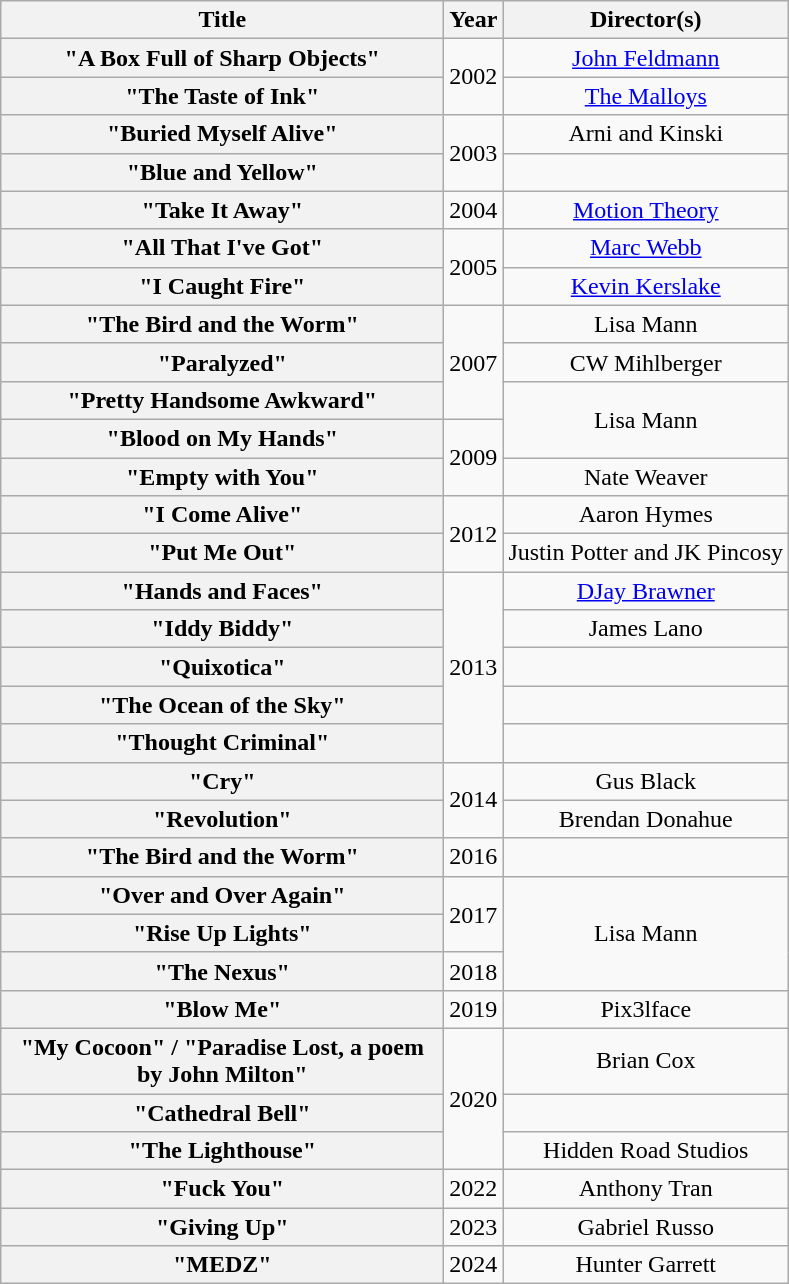<table class="wikitable plainrowheaders" style="text-align:center;">
<tr>
<th scope="col" style="width:18em;">Title</th>
<th scope="col">Year</th>
<th scope="col">Director(s)</th>
</tr>
<tr>
<th scope="row">"A Box Full of Sharp Objects"</th>
<td rowspan="2">2002</td>
<td><a href='#'>John Feldmann</a></td>
</tr>
<tr>
<th scope="row">"The Taste of Ink"</th>
<td><a href='#'>The Malloys</a></td>
</tr>
<tr>
<th scope="row">"Buried Myself Alive"</th>
<td rowspan="2">2003</td>
<td>Arni and Kinski</td>
</tr>
<tr>
<th scope="row">"Blue and Yellow"</th>
<td></td>
</tr>
<tr>
<th scope="row">"Take It Away"</th>
<td>2004</td>
<td><a href='#'>Motion Theory</a></td>
</tr>
<tr>
<th scope="row">"All That I've Got"</th>
<td rowspan="2">2005</td>
<td><a href='#'>Marc Webb</a></td>
</tr>
<tr>
<th scope="row">"I Caught Fire"</th>
<td><a href='#'>Kevin Kerslake</a></td>
</tr>
<tr>
<th scope="row">"The Bird and the Worm"</th>
<td rowspan="3">2007</td>
<td>Lisa Mann</td>
</tr>
<tr>
<th scope="row">"Paralyzed"</th>
<td>CW Mihlberger</td>
</tr>
<tr>
<th scope="row">"Pretty Handsome Awkward"</th>
<td rowspan="2">Lisa Mann</td>
</tr>
<tr>
<th scope="row">"Blood on My Hands"</th>
<td rowspan="2">2009</td>
</tr>
<tr>
<th scope="row">"Empty with You"</th>
<td>Nate Weaver</td>
</tr>
<tr>
<th scope="row">"I Come Alive"</th>
<td rowspan="2">2012</td>
<td>Aaron Hymes</td>
</tr>
<tr>
<th scope="row">"Put Me Out"</th>
<td>Justin Potter and JK Pincosy</td>
</tr>
<tr>
<th scope="row">"Hands and Faces"</th>
<td rowspan="5">2013</td>
<td><a href='#'>DJay Brawner</a></td>
</tr>
<tr>
<th scope="row">"Iddy Biddy"</th>
<td>James Lano</td>
</tr>
<tr>
<th scope="row">"Quixotica"</th>
<td></td>
</tr>
<tr>
<th scope="row">"The Ocean of the Sky"</th>
<td></td>
</tr>
<tr>
<th scope="row">"Thought Criminal"</th>
<td></td>
</tr>
<tr>
<th scope="row">"Cry"</th>
<td rowspan="2">2014</td>
<td>Gus Black</td>
</tr>
<tr>
<th scope="row">"Revolution"</th>
<td>Brendan Donahue</td>
</tr>
<tr>
<th scope="row">"The Bird and the Worm" </th>
<td>2016</td>
<td></td>
</tr>
<tr>
<th scope="row">"Over and Over Again"</th>
<td rowspan="2">2017</td>
<td rowspan="3">Lisa Mann</td>
</tr>
<tr>
<th scope="row">"Rise Up Lights"</th>
</tr>
<tr>
<th scope="row">"The Nexus"</th>
<td>2018</td>
</tr>
<tr>
<th scope="row">"Blow Me"</th>
<td>2019</td>
<td>Pix3lface</td>
</tr>
<tr>
<th scope="row">"My Cocoon" / "Paradise Lost, a poem by John Milton"</th>
<td rowspan="3">2020</td>
<td>Brian Cox </td>
</tr>
<tr>
<th scope="row">"Cathedral Bell"</th>
<td></td>
</tr>
<tr>
<th scope="row">"The Lighthouse"</th>
<td>Hidden Road Studios</td>
</tr>
<tr>
<th scope="row">"Fuck You"</th>
<td>2022</td>
<td>Anthony Tran</td>
</tr>
<tr>
<th scope="row">"Giving Up"</th>
<td>2023</td>
<td>Gabriel Russo</td>
</tr>
<tr>
<th scope="row">"MEDZ"</th>
<td>2024</td>
<td>Hunter Garrett</td>
</tr>
</table>
